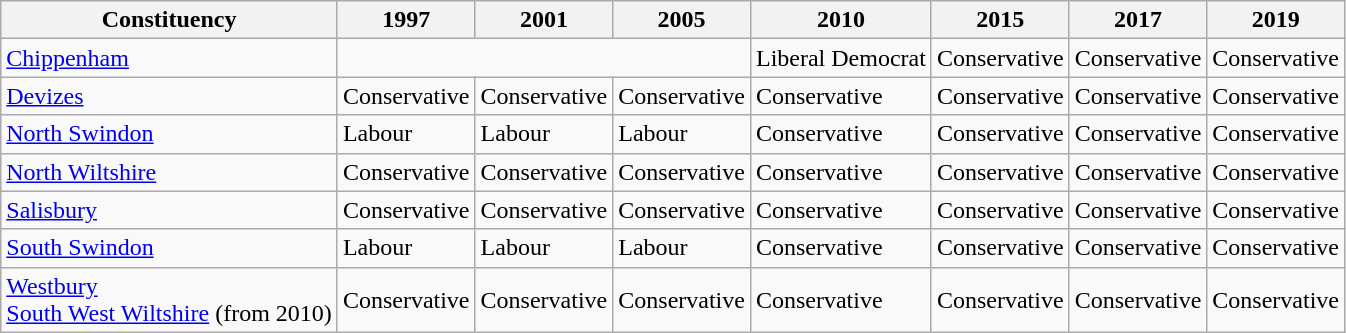<table class="wikitable">
<tr>
<th>Constituency</th>
<th>1997</th>
<th>2001</th>
<th>2005</th>
<th>2010</th>
<th>2015</th>
<th>2017</th>
<th>2019</th>
</tr>
<tr>
<td><a href='#'>Chippenham</a></td>
<td colspan="3"></td>
<td bgcolor=>Liberal Democrat</td>
<td bgcolor=>Conservative</td>
<td bgcolor=>Conservative</td>
<td bgcolor=>Conservative</td>
</tr>
<tr>
<td><a href='#'>Devizes</a></td>
<td bgcolor=>Conservative</td>
<td bgcolor=>Conservative</td>
<td bgcolor=>Conservative</td>
<td bgcolor=>Conservative</td>
<td bgcolor=>Conservative</td>
<td bgcolor=>Conservative</td>
<td bgcolor=>Conservative</td>
</tr>
<tr>
<td><a href='#'>North Swindon</a></td>
<td bgcolor=>Labour</td>
<td bgcolor=>Labour</td>
<td bgcolor=>Labour</td>
<td bgcolor=>Conservative</td>
<td bgcolor=>Conservative</td>
<td bgcolor=>Conservative</td>
<td bgcolor=>Conservative</td>
</tr>
<tr>
<td><a href='#'>North Wiltshire</a></td>
<td bgcolor=>Conservative</td>
<td bgcolor=>Conservative</td>
<td bgcolor=>Conservative</td>
<td bgcolor=>Conservative</td>
<td bgcolor=>Conservative</td>
<td bgcolor=>Conservative</td>
<td bgcolor=>Conservative</td>
</tr>
<tr>
<td><a href='#'>Salisbury</a></td>
<td bgcolor=>Conservative</td>
<td bgcolor=>Conservative</td>
<td bgcolor=>Conservative</td>
<td bgcolor=>Conservative</td>
<td bgcolor=>Conservative</td>
<td bgcolor=>Conservative</td>
<td bgcolor=>Conservative</td>
</tr>
<tr>
<td><a href='#'>South Swindon</a></td>
<td bgcolor=>Labour</td>
<td bgcolor=>Labour</td>
<td bgcolor=>Labour</td>
<td bgcolor=>Conservative</td>
<td bgcolor=>Conservative</td>
<td bgcolor=>Conservative</td>
<td bgcolor=>Conservative</td>
</tr>
<tr>
<td><a href='#'>Westbury</a><br><a href='#'>South West Wiltshire</a> (from 2010)</td>
<td bgcolor=>Conservative</td>
<td bgcolor=>Conservative</td>
<td bgcolor=>Conservative</td>
<td bgcolor=>Conservative</td>
<td bgcolor=>Conservative</td>
<td bgcolor=>Conservative</td>
<td bgcolor=>Conservative</td>
</tr>
</table>
